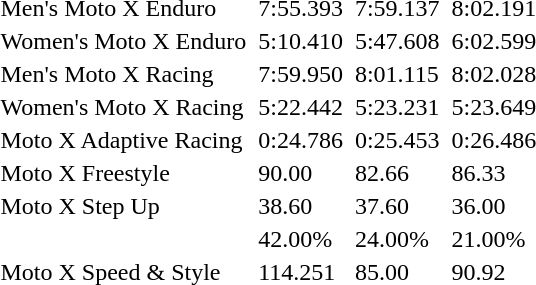<table>
<tr>
<td>Men's Moto X Enduro</td>
<td></td>
<td>7:55.393</td>
<td></td>
<td>7:59.137</td>
<td></td>
<td>8:02.191</td>
</tr>
<tr>
<td>Women's Moto X Enduro</td>
<td></td>
<td>5:10.410</td>
<td></td>
<td>5:47.608</td>
<td></td>
<td>6:02.599</td>
</tr>
<tr>
<td>Men's Moto X Racing</td>
<td></td>
<td>7:59.950</td>
<td></td>
<td>8:01.115</td>
<td></td>
<td>8:02.028</td>
</tr>
<tr>
<td>Women's Moto X Racing</td>
<td></td>
<td>5:22.442</td>
<td></td>
<td>5:23.231</td>
<td></td>
<td>5:23.649</td>
</tr>
<tr>
<td>Moto X Adaptive Racing</td>
<td></td>
<td>0:24.786</td>
<td></td>
<td>0:25.453</td>
<td></td>
<td>0:26.486</td>
</tr>
<tr>
<td>Moto X Freestyle</td>
<td></td>
<td>90.00</td>
<td></td>
<td>82.66</td>
<td></td>
<td>86.33</td>
</tr>
<tr>
<td>Moto X Step Up</td>
<td></td>
<td>38.60</td>
<td></td>
<td>37.60</td>
<td></td>
<td>36.00</td>
</tr>
<tr>
<td></td>
<td></td>
<td>42.00%</td>
<td></td>
<td>24.00%</td>
<td></td>
<td>21.00%</td>
</tr>
<tr>
<td>Moto X Speed & Style</td>
<td></td>
<td>114.251</td>
<td></td>
<td>85.00</td>
<td></td>
<td>90.92</td>
</tr>
</table>
